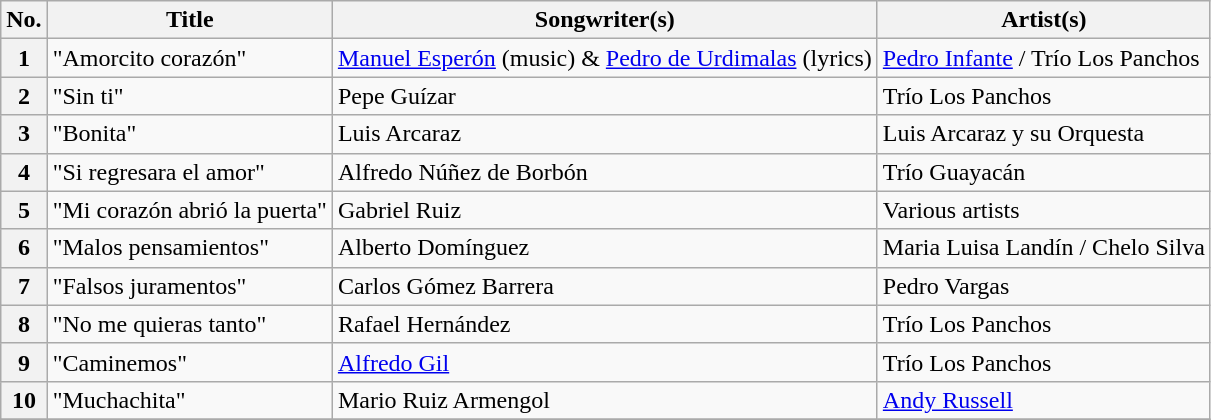<table class="wikitable sortable" style="text-align: left">
<tr>
<th scope="col">No.</th>
<th scope="col">Title</th>
<th scope="col">Songwriter(s)</th>
<th scope="col">Artist(s)</th>
</tr>
<tr>
<th scope="row">1</th>
<td>"Amorcito corazón"</td>
<td><a href='#'>Manuel Esperón</a> (music) & <a href='#'>Pedro de Urdimalas</a> (lyrics)</td>
<td><a href='#'>Pedro Infante</a> / Trío Los Panchos</td>
</tr>
<tr>
<th scope="row">2</th>
<td>"Sin ti"</td>
<td>Pepe Guízar</td>
<td>Trío Los Panchos</td>
</tr>
<tr>
<th scope="row">3</th>
<td>"Bonita"</td>
<td>Luis Arcaraz</td>
<td>Luis Arcaraz y su Orquesta</td>
</tr>
<tr>
<th scope="row">4</th>
<td>"Si regresara el amor"</td>
<td>Alfredo Núñez de Borbón</td>
<td>Trío Guayacán</td>
</tr>
<tr>
<th scope="row">5</th>
<td>"Mi corazón abrió la puerta"</td>
<td>Gabriel Ruiz</td>
<td>Various artists</td>
</tr>
<tr>
<th scope="row">6</th>
<td>"Malos pensamientos"</td>
<td>Alberto Domínguez</td>
<td>Maria Luisa Landín / Chelo Silva</td>
</tr>
<tr>
<th scope="row">7</th>
<td>"Falsos juramentos"</td>
<td>Carlos Gómez Barrera</td>
<td>Pedro Vargas</td>
</tr>
<tr>
<th scope="row">8</th>
<td>"No me quieras tanto"</td>
<td>Rafael Hernández</td>
<td>Trío Los Panchos</td>
</tr>
<tr>
<th scope="row">9</th>
<td>"Caminemos"</td>
<td><a href='#'>Alfredo Gil</a></td>
<td>Trío Los Panchos</td>
</tr>
<tr>
<th scope="row">10</th>
<td>"Muchachita"</td>
<td>Mario Ruiz Armengol</td>
<td><a href='#'>Andy Russell</a></td>
</tr>
<tr>
</tr>
</table>
